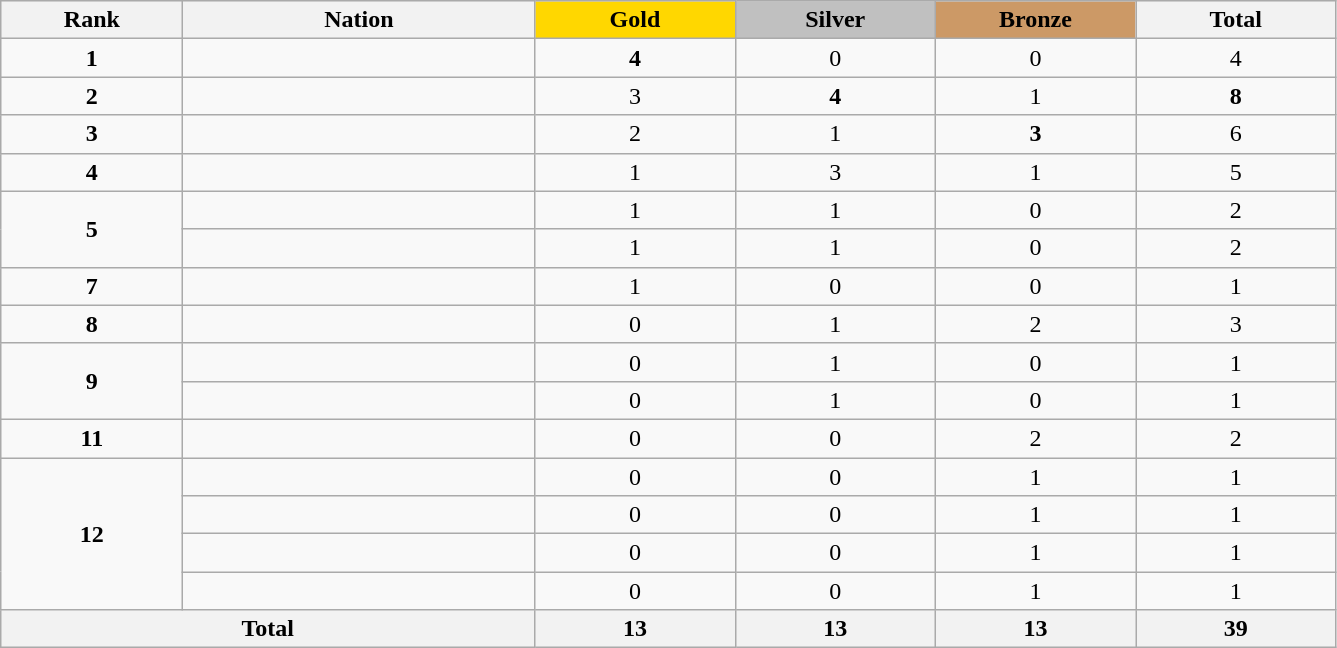<table class="wikitable collapsible autocollapse plainrowheaders" width=70.5% style="text-align:center;">
<tr style="background-color:#EDEDED;">
<th width=100px class="hintergrundfarbe5">Rank</th>
<th width=200px class="hintergrundfarbe6">Nation</th>
<th style="background:    gold; width:15%">Gold</th>
<th style="background:  silver; width:15%">Silver</th>
<th style="background: #CC9966; width:15%">Bronze</th>
<th class="hintergrundfarbe6" style="width:15%">Total</th>
</tr>
<tr>
<td><strong>1</strong></td>
<td align=left></td>
<td><strong>4</strong></td>
<td>0</td>
<td>0</td>
<td>4</td>
</tr>
<tr>
<td><strong>2</strong></td>
<td align=left></td>
<td>3</td>
<td><strong>4</strong></td>
<td>1</td>
<td><strong>8</strong></td>
</tr>
<tr>
<td><strong>3</strong></td>
<td align=left></td>
<td>2</td>
<td>1</td>
<td><strong>3</strong></td>
<td>6</td>
</tr>
<tr>
<td><strong>4</strong></td>
<td align=left></td>
<td>1</td>
<td>3</td>
<td>1</td>
<td>5</td>
</tr>
<tr>
<td rowspan=2><strong>5</strong></td>
<td align=left></td>
<td>1</td>
<td>1</td>
<td>0</td>
<td>2</td>
</tr>
<tr>
<td align=left></td>
<td>1</td>
<td>1</td>
<td>0</td>
<td>2</td>
</tr>
<tr>
<td><strong>7</strong></td>
<td align=left></td>
<td>1</td>
<td>0</td>
<td>0</td>
<td>1</td>
</tr>
<tr>
<td><strong>8</strong></td>
<td align=left></td>
<td>0</td>
<td>1</td>
<td>2</td>
<td>3</td>
</tr>
<tr>
<td rowspan=2><strong>9</strong></td>
<td align=left></td>
<td>0</td>
<td>1</td>
<td>0</td>
<td>1</td>
</tr>
<tr>
<td align=left></td>
<td>0</td>
<td>1</td>
<td>0</td>
<td>1</td>
</tr>
<tr>
<td><strong>11</strong></td>
<td align=left></td>
<td>0</td>
<td>0</td>
<td>2</td>
<td>2</td>
</tr>
<tr>
<td rowspan=4><strong>12</strong></td>
<td align=left></td>
<td>0</td>
<td>0</td>
<td>1</td>
<td>1</td>
</tr>
<tr>
<td align=left></td>
<td>0</td>
<td>0</td>
<td>1</td>
<td>1</td>
</tr>
<tr>
<td align=left></td>
<td>0</td>
<td>0</td>
<td>1</td>
<td>1</td>
</tr>
<tr>
<td align=left></td>
<td>0</td>
<td>0</td>
<td>1</td>
<td>1</td>
</tr>
<tr>
<th colspan=2>Total</th>
<th>13</th>
<th>13</th>
<th>13</th>
<th>39</th>
</tr>
</table>
